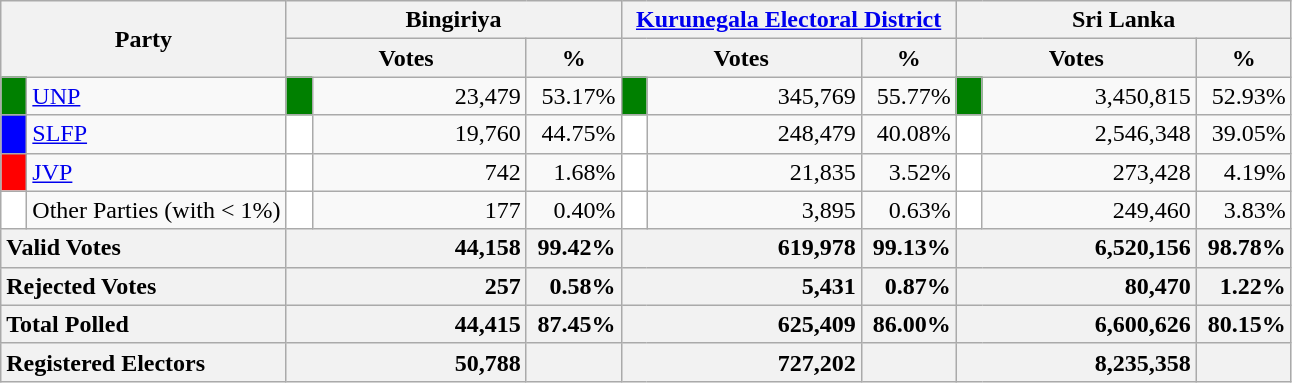<table class="wikitable">
<tr>
<th colspan="2" width="144px"rowspan="2">Party</th>
<th colspan="3" width="216px">Bingiriya</th>
<th colspan="3" width="216px"><a href='#'>Kurunegala Electoral District</a></th>
<th colspan="3" width="216px">Sri Lanka</th>
</tr>
<tr>
<th colspan="2" width="144px">Votes</th>
<th>%</th>
<th colspan="2" width="144px">Votes</th>
<th>%</th>
<th colspan="2" width="144px">Votes</th>
<th>%</th>
</tr>
<tr>
<td style="background-color:green;" width="10px"></td>
<td style="text-align:left;"><a href='#'>UNP</a></td>
<td style="background-color:green;" width="10px"></td>
<td style="text-align:right;">23,479</td>
<td style="text-align:right;">53.17%</td>
<td style="background-color:green;" width="10px"></td>
<td style="text-align:right;">345,769</td>
<td style="text-align:right;">55.77%</td>
<td style="background-color:green;" width="10px"></td>
<td style="text-align:right;">3,450,815</td>
<td style="text-align:right;">52.93%</td>
</tr>
<tr>
<td style="background-color:blue;" width="10px"></td>
<td style="text-align:left;"><a href='#'>SLFP</a></td>
<td style="background-color:white;" width="10px"></td>
<td style="text-align:right;">19,760</td>
<td style="text-align:right;">44.75%</td>
<td style="background-color:white;" width="10px"></td>
<td style="text-align:right;">248,479</td>
<td style="text-align:right;">40.08%</td>
<td style="background-color:white;" width="10px"></td>
<td style="text-align:right;">2,546,348</td>
<td style="text-align:right;">39.05%</td>
</tr>
<tr>
<td style="background-color:red;" width="10px"></td>
<td style="text-align:left;"><a href='#'>JVP</a></td>
<td style="background-color:white;" width="10px"></td>
<td style="text-align:right;">742</td>
<td style="text-align:right;">1.68%</td>
<td style="background-color:white;" width="10px"></td>
<td style="text-align:right;">21,835</td>
<td style="text-align:right;">3.52%</td>
<td style="background-color:white;" width="10px"></td>
<td style="text-align:right;">273,428</td>
<td style="text-align:right;">4.19%</td>
</tr>
<tr>
<td style="background-color:white;" width="10px"></td>
<td style="text-align:left;">Other Parties (with < 1%)</td>
<td style="background-color:white;" width="10px"></td>
<td style="text-align:right;">177</td>
<td style="text-align:right;">0.40%</td>
<td style="background-color:white;" width="10px"></td>
<td style="text-align:right;">3,895</td>
<td style="text-align:right;">0.63%</td>
<td style="background-color:white;" width="10px"></td>
<td style="text-align:right;">249,460</td>
<td style="text-align:right;">3.83%</td>
</tr>
<tr>
<th colspan="2" width="144px"style="text-align:left;">Valid Votes</th>
<th style="text-align:right;"colspan="2" width="144px">44,158</th>
<th style="text-align:right;">99.42%</th>
<th style="text-align:right;"colspan="2" width="144px">619,978</th>
<th style="text-align:right;">99.13%</th>
<th style="text-align:right;"colspan="2" width="144px">6,520,156</th>
<th style="text-align:right;">98.78%</th>
</tr>
<tr>
<th colspan="2" width="144px"style="text-align:left;">Rejected Votes</th>
<th style="text-align:right;"colspan="2" width="144px">257</th>
<th style="text-align:right;">0.58%</th>
<th style="text-align:right;"colspan="2" width="144px">5,431</th>
<th style="text-align:right;">0.87%</th>
<th style="text-align:right;"colspan="2" width="144px">80,470</th>
<th style="text-align:right;">1.22%</th>
</tr>
<tr>
<th colspan="2" width="144px"style="text-align:left;">Total Polled</th>
<th style="text-align:right;"colspan="2" width="144px">44,415</th>
<th style="text-align:right;">87.45%</th>
<th style="text-align:right;"colspan="2" width="144px">625,409</th>
<th style="text-align:right;">86.00%</th>
<th style="text-align:right;"colspan="2" width="144px">6,600,626</th>
<th style="text-align:right;">80.15%</th>
</tr>
<tr>
<th colspan="2" width="144px"style="text-align:left;">Registered Electors</th>
<th style="text-align:right;"colspan="2" width="144px">50,788</th>
<th></th>
<th style="text-align:right;"colspan="2" width="144px">727,202</th>
<th></th>
<th style="text-align:right;"colspan="2" width="144px">8,235,358</th>
<th></th>
</tr>
</table>
